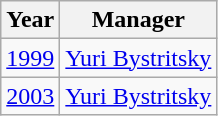<table class="wikitable">
<tr>
<th>Year</th>
<th>Manager</th>
</tr>
<tr>
<td align=center><a href='#'>1999</a></td>
<td> <a href='#'>Yuri Bystritsky</a></td>
</tr>
<tr>
<td align=center><a href='#'>2003</a></td>
<td> <a href='#'>Yuri Bystritsky</a></td>
</tr>
</table>
